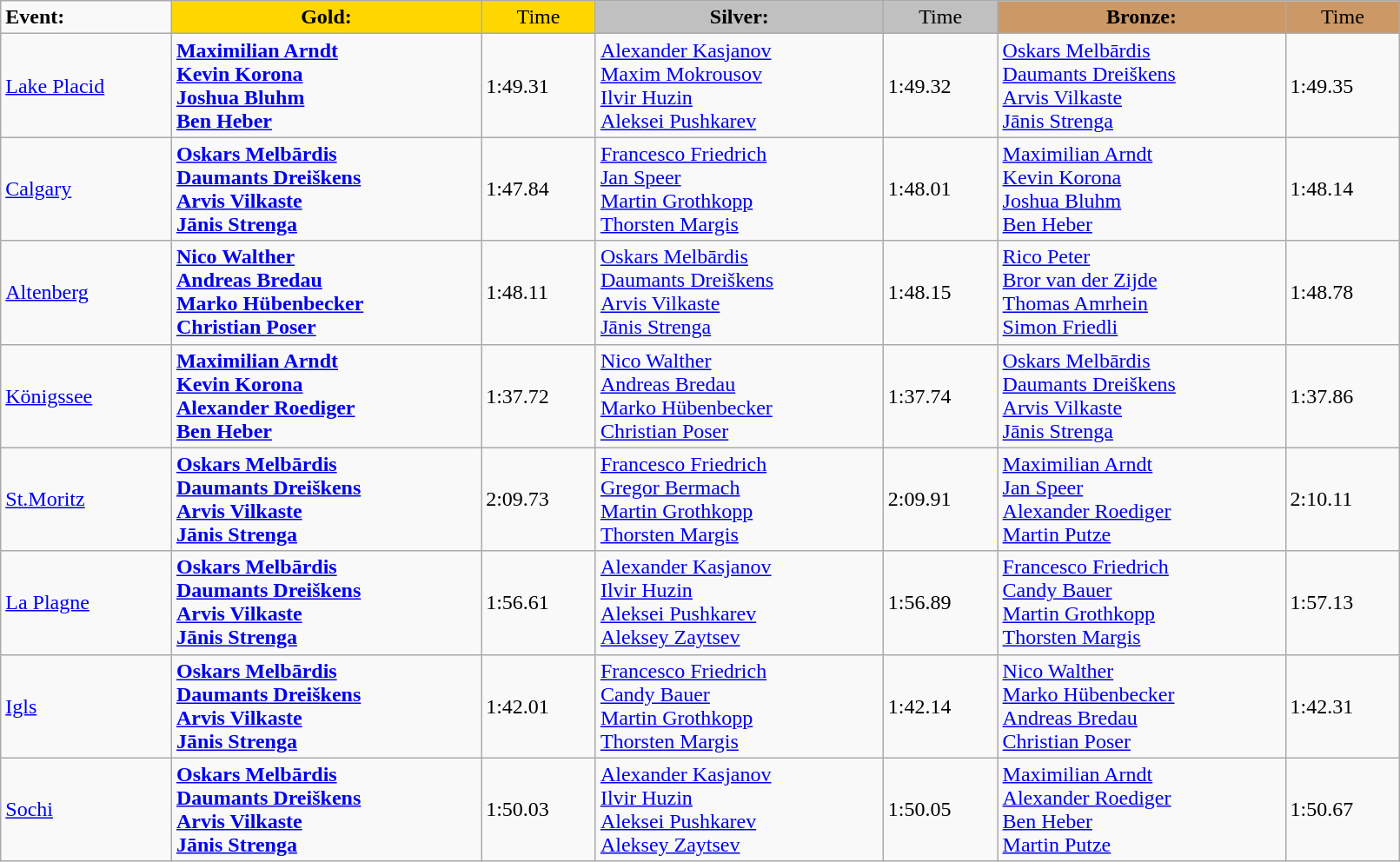<table class="wikitable" style="width:85%;">
<tr>
<td><strong>Event:</strong></td>
<td !  style="text-align:center; background:gold;"><strong>Gold:</strong></td>
<td !  style="text-align:center; background:gold;">Time</td>
<td !  style="text-align:center; background:silver;"><strong>Silver:</strong></td>
<td !  style="text-align:center; background:silver;">Time</td>
<td !  style="text-align:center; background:#c96;"><strong>Bronze:</strong></td>
<td !  style="text-align:center; background:#c96;">Time</td>
</tr>
<tr>
<td><a href='#'>Lake Placid</a></td>
<td><strong><a href='#'>Maximilian Arndt</a><br><a href='#'>Kevin Korona</a><br><a href='#'>Joshua Bluhm</a><br><a href='#'>Ben Heber</a><br><small></small></strong></td>
<td>1:49.31</td>
<td><a href='#'>Alexander Kasjanov</a><br><a href='#'>Maxim Mokrousov</a><br><a href='#'>Ilvir Huzin</a><br><a href='#'>Aleksei Pushkarev</a><br><small></small></td>
<td>1:49.32</td>
<td><a href='#'>Oskars Melbārdis</a><br><a href='#'>Daumants Dreiškens</a><br><a href='#'>Arvis Vilkaste</a><br><a href='#'>Jānis Strenga</a><br><small></small></td>
<td>1:49.35</td>
</tr>
<tr>
<td><a href='#'>Calgary</a></td>
<td><strong><a href='#'>Oskars Melbārdis</a><br><a href='#'>Daumants Dreiškens</a><br><a href='#'>Arvis Vilkaste</a><br><a href='#'>Jānis Strenga</a><br><small></small></strong></td>
<td>1:47.84</td>
<td><a href='#'>Francesco Friedrich</a><br><a href='#'>Jan Speer</a><br><a href='#'>Martin Grothkopp</a><br><a href='#'>Thorsten Margis</a><br><small></small></td>
<td>1:48.01</td>
<td><a href='#'>Maximilian Arndt</a><br><a href='#'>Kevin Korona</a><br><a href='#'>Joshua Bluhm</a><br><a href='#'>Ben Heber</a><br><small></small></td>
<td>1:48.14</td>
</tr>
<tr>
<td><a href='#'>Altenberg</a></td>
<td><strong><a href='#'>Nico Walther</a><br><a href='#'>Andreas Bredau</a><br><a href='#'>Marko Hübenbecker</a><br><a href='#'>Christian Poser</a><br><small></small></strong></td>
<td>1:48.11</td>
<td><a href='#'>Oskars Melbārdis</a><br><a href='#'>Daumants Dreiškens</a><br><a href='#'>Arvis Vilkaste</a><br><a href='#'>Jānis Strenga</a><br><small></small></td>
<td>1:48.15</td>
<td><a href='#'>Rico Peter</a><br><a href='#'>Bror van der Zijde</a><br><a href='#'>Thomas Amrhein</a><br><a href='#'>Simon Friedli</a><br><small></small></td>
<td>1:48.78</td>
</tr>
<tr>
<td><a href='#'>Königssee</a></td>
<td><strong><a href='#'>Maximilian Arndt</a><br><a href='#'>Kevin Korona</a><br><a href='#'>Alexander Roediger</a><br><a href='#'>Ben Heber</a><br><small></small></strong></td>
<td>1:37.72</td>
<td><a href='#'>Nico Walther</a><br><a href='#'>Andreas Bredau</a><br><a href='#'>Marko Hübenbecker</a><br><a href='#'>Christian Poser</a><br><small></small></td>
<td>1:37.74</td>
<td><a href='#'>Oskars Melbārdis</a><br><a href='#'>Daumants Dreiškens</a><br><a href='#'>Arvis Vilkaste</a><br><a href='#'>Jānis Strenga</a><br><small></small></td>
<td>1:37.86</td>
</tr>
<tr>
<td><a href='#'>St.Moritz</a></td>
<td><strong><a href='#'>Oskars Melbārdis</a><br><a href='#'>Daumants Dreiškens</a><br><a href='#'>Arvis Vilkaste</a><br><a href='#'>Jānis Strenga</a><br><small></small></strong></td>
<td>2:09.73</td>
<td><a href='#'>Francesco Friedrich</a><br><a href='#'>Gregor Bermach</a><br><a href='#'>Martin Grothkopp</a><br><a href='#'>Thorsten Margis</a><br><small></small></td>
<td>2:09.91</td>
<td><a href='#'>Maximilian Arndt</a><br><a href='#'>Jan Speer</a><br><a href='#'>Alexander Roediger</a><br><a href='#'>Martin Putze</a><br><small></small></td>
<td>2:10.11</td>
</tr>
<tr>
<td><a href='#'>La Plagne</a></td>
<td><strong><a href='#'>Oskars Melbārdis</a><br><a href='#'>Daumants Dreiškens</a><br><a href='#'>Arvis Vilkaste</a><br><a href='#'>Jānis Strenga</a><br><small></small></strong></td>
<td>1:56.61</td>
<td><a href='#'>Alexander Kasjanov</a><br><a href='#'>Ilvir Huzin</a><br><a href='#'>Aleksei Pushkarev</a><br><a href='#'>Aleksey Zaytsev</a><br><small></small></td>
<td>1:56.89</td>
<td><a href='#'>Francesco Friedrich</a><br><a href='#'>Candy Bauer</a><br><a href='#'>Martin Grothkopp</a><br><a href='#'>Thorsten Margis</a><br><small></small></td>
<td>1:57.13</td>
</tr>
<tr>
<td><a href='#'>Igls</a></td>
<td><strong><a href='#'>Oskars Melbārdis</a><br><a href='#'>Daumants Dreiškens</a><br><a href='#'>Arvis Vilkaste</a><br><a href='#'>Jānis Strenga</a><br><small></small></strong></td>
<td>1:42.01</td>
<td><a href='#'>Francesco Friedrich</a><br><a href='#'>Candy Bauer</a><br><a href='#'>Martin Grothkopp</a><br><a href='#'>Thorsten Margis</a><br><small></small></td>
<td>1:42.14</td>
<td><a href='#'>Nico Walther</a><br><a href='#'>Marko Hübenbecker</a><br><a href='#'>Andreas Bredau</a><br><a href='#'>Christian Poser</a><br><small></small></td>
<td>1:42.31</td>
</tr>
<tr>
<td><a href='#'>Sochi</a></td>
<td><strong><a href='#'>Oskars Melbārdis</a><br><a href='#'>Daumants Dreiškens</a><br><a href='#'>Arvis Vilkaste</a><br><a href='#'>Jānis Strenga</a><br><small></small></strong></td>
<td>1:50.03</td>
<td><a href='#'>Alexander Kasjanov</a><br><a href='#'>Ilvir Huzin</a><br><a href='#'>Aleksei Pushkarev</a><br><a href='#'>Aleksey Zaytsev</a><br><small></small></td>
<td>1:50.05</td>
<td><a href='#'>Maximilian Arndt</a><br><a href='#'>Alexander Roediger</a><br><a href='#'>Ben Heber</a><br><a href='#'>Martin Putze</a><br><small></small></td>
<td>1:50.67</td>
</tr>
</table>
